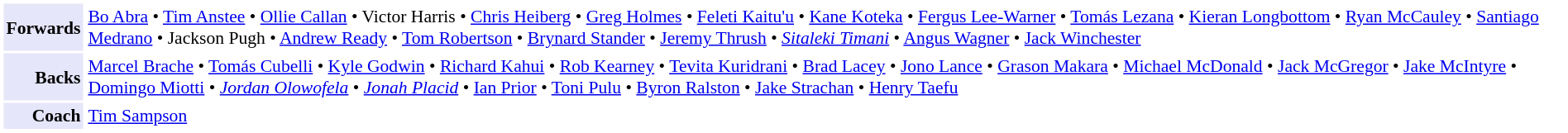<table cellpadding="2" style="border: 1px solid white; font-size:90%;">
<tr>
<td style="text-align:right;" bgcolor="lavender"><strong>Forwards</strong></td>
<td style="text-align:left;"><a href='#'>Bo Abra</a> • <a href='#'>Tim Anstee</a> • <a href='#'>Ollie Callan</a> • Victor Harris • <a href='#'>Chris Heiberg</a> • <a href='#'>Greg Holmes</a> • <a href='#'>Feleti Kaitu'u</a> • <a href='#'>Kane Koteka</a> • <a href='#'>Fergus Lee-Warner</a> • <a href='#'>Tomás Lezana</a> • <a href='#'>Kieran Longbottom</a> • <a href='#'>Ryan McCauley</a> • <a href='#'>Santiago Medrano</a> • Jackson Pugh • <a href='#'>Andrew Ready</a> • <a href='#'>Tom Robertson</a> • <a href='#'>Brynard Stander</a> • <a href='#'>Jeremy Thrush</a> • <em><a href='#'>Sitaleki Timani</a></em> • <a href='#'>Angus Wagner</a> • <a href='#'>Jack Winchester</a></td>
</tr>
<tr>
<td style="text-align:right;" bgcolor="lavender"><strong>Backs</strong></td>
<td style="text-align:left;"><a href='#'>Marcel Brache</a> • <a href='#'>Tomás Cubelli</a> • <a href='#'>Kyle Godwin</a> • <a href='#'>Richard Kahui</a> • <a href='#'>Rob Kearney</a> • <a href='#'>Tevita Kuridrani</a> • <a href='#'>Brad Lacey</a> • <a href='#'>Jono Lance</a> • <a href='#'>Grason Makara</a> • <a href='#'>Michael McDonald</a> • <a href='#'>Jack McGregor</a> • <a href='#'>Jake McIntyre</a> • <a href='#'>Domingo Miotti</a> • <em><a href='#'>Jordan Olowofela</a></em> • <em><a href='#'>Jonah Placid</a></em> • <a href='#'>Ian Prior</a> • <a href='#'>Toni Pulu</a> • <a href='#'>Byron Ralston</a> • <a href='#'>Jake Strachan</a> • <a href='#'>Henry Taefu</a></td>
</tr>
<tr>
<td style="text-align:right;" bgcolor="lavender"><strong>Coach</strong></td>
<td style="text-align:left;"><a href='#'>Tim Sampson</a></td>
</tr>
</table>
